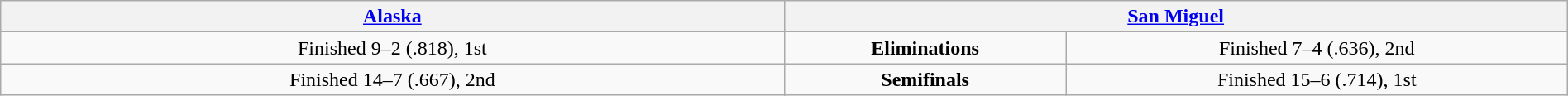<table class=wikitable width=100%>
<tr align=center>
<th colspan=2 width=45%><a href='#'>Alaska</a></th>
<th colspan=2 width=45%><a href='#'>San Miguel</a></th>
</tr>
<tr align=center>
<td>Finished 9–2 (.818), 1st</td>
<td colspan=2><strong>Eliminations</strong></td>
<td>Finished 7–4 (.636), 2nd</td>
</tr>
<tr align=center>
<td rowspan=1>Finished 14–7 (.667), 2nd</td>
<td colspan=2><strong>Semifinals</strong></td>
<td>Finished 15–6 (.714), 1st</td>
</tr>
</table>
